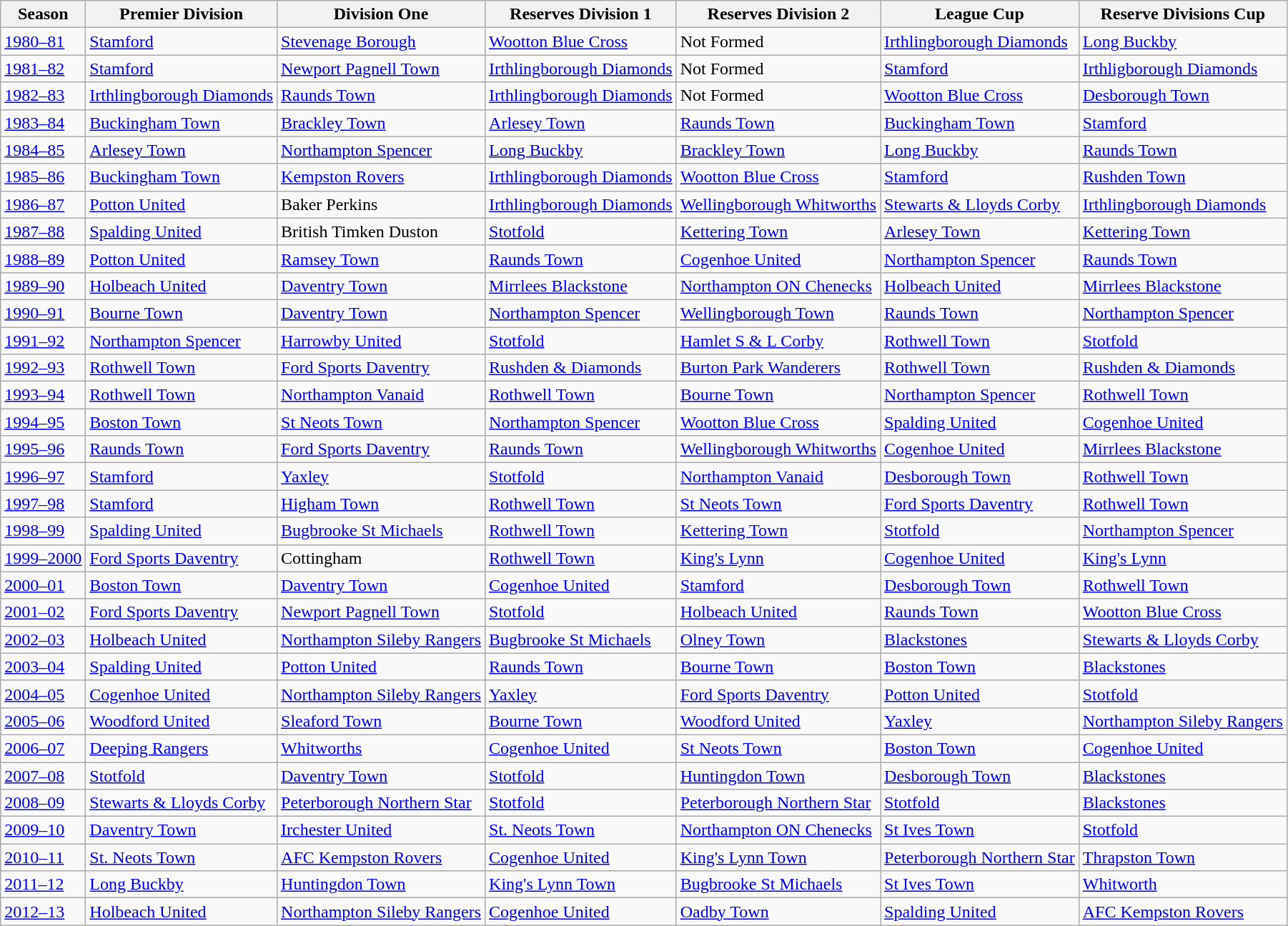<table class=wikitable>
<tr>
<th> Season </th>
<th>Premier Division</th>
<th>Division One</th>
<th>Reserves Division 1</th>
<th>Reserves Division 2</th>
<th>League Cup</th>
<th>Reserve Divisions Cup</th>
</tr>
<tr>
<td><a href='#'>1980–81</a></td>
<td><a href='#'>Stamford</a></td>
<td><a href='#'>Stevenage Borough</a></td>
<td><a href='#'>Wootton Blue Cross</a></td>
<td>Not Formed</td>
<td><a href='#'>Irthlingborough Diamonds</a></td>
<td><a href='#'>Long Buckby</a></td>
</tr>
<tr>
<td><a href='#'>1981–82</a></td>
<td><a href='#'>Stamford</a></td>
<td><a href='#'>Newport Pagnell Town</a></td>
<td><a href='#'>Irthlingborough Diamonds</a></td>
<td>Not Formed</td>
<td><a href='#'>Stamford</a></td>
<td><a href='#'>Irthligborough Diamonds</a></td>
</tr>
<tr>
<td><a href='#'>1982–83</a></td>
<td><a href='#'>Irthlingborough Diamonds</a></td>
<td><a href='#'>Raunds Town</a></td>
<td><a href='#'>Irthlingborough Diamonds</a></td>
<td>Not Formed</td>
<td><a href='#'>Wootton Blue Cross</a></td>
<td><a href='#'>Desborough Town</a></td>
</tr>
<tr>
<td><a href='#'>1983–84</a></td>
<td><a href='#'>Buckingham Town</a></td>
<td><a href='#'>Brackley Town</a></td>
<td><a href='#'>Arlesey Town</a></td>
<td><a href='#'>Raunds Town</a></td>
<td><a href='#'>Buckingham Town</a></td>
<td><a href='#'>Stamford</a></td>
</tr>
<tr>
<td><a href='#'>1984–85</a></td>
<td><a href='#'>Arlesey Town</a></td>
<td><a href='#'>Northampton Spencer</a></td>
<td><a href='#'>Long Buckby</a></td>
<td><a href='#'>Brackley Town</a></td>
<td><a href='#'>Long Buckby</a></td>
<td><a href='#'>Raunds Town</a></td>
</tr>
<tr>
<td><a href='#'>1985–86</a></td>
<td><a href='#'>Buckingham Town</a></td>
<td><a href='#'>Kempston Rovers</a></td>
<td><a href='#'>Irthlingborough Diamonds</a></td>
<td><a href='#'>Wootton Blue Cross</a></td>
<td><a href='#'>Stamford</a></td>
<td><a href='#'>Rushden Town</a></td>
</tr>
<tr>
<td><a href='#'>1986–87</a></td>
<td><a href='#'>Potton United</a></td>
<td>Baker Perkins</td>
<td><a href='#'>Irthlingborough Diamonds</a></td>
<td><a href='#'>Wellingborough Whitworths</a></td>
<td><a href='#'>Stewarts & Lloyds Corby</a></td>
<td><a href='#'>Irthlingborough Diamonds</a></td>
</tr>
<tr>
<td><a href='#'>1987–88</a></td>
<td><a href='#'>Spalding United</a></td>
<td>British Timken Duston</td>
<td><a href='#'>Stotfold</a></td>
<td><a href='#'>Kettering Town</a></td>
<td><a href='#'>Arlesey Town</a></td>
<td><a href='#'>Kettering Town</a></td>
</tr>
<tr>
<td><a href='#'>1988–89</a></td>
<td><a href='#'>Potton United</a></td>
<td><a href='#'>Ramsey Town</a></td>
<td><a href='#'>Raunds Town</a></td>
<td><a href='#'>Cogenhoe United</a></td>
<td><a href='#'>Northampton Spencer</a></td>
<td><a href='#'>Raunds Town</a></td>
</tr>
<tr>
<td><a href='#'>1989–90</a></td>
<td><a href='#'>Holbeach United</a></td>
<td><a href='#'>Daventry Town</a></td>
<td><a href='#'>Mirrlees Blackstone</a></td>
<td><a href='#'>Northampton ON Chenecks</a></td>
<td><a href='#'>Holbeach United</a></td>
<td><a href='#'>Mirrlees Blackstone</a></td>
</tr>
<tr>
<td><a href='#'>1990–91</a></td>
<td><a href='#'>Bourne Town</a></td>
<td><a href='#'>Daventry Town</a></td>
<td><a href='#'>Northampton Spencer</a></td>
<td><a href='#'>Wellingborough Town</a></td>
<td><a href='#'>Raunds Town</a></td>
<td><a href='#'>Northampton Spencer</a></td>
</tr>
<tr>
<td><a href='#'>1991–92</a></td>
<td><a href='#'>Northampton Spencer</a></td>
<td><a href='#'>Harrowby United</a></td>
<td><a href='#'>Stotfold</a></td>
<td><a href='#'>Hamlet S & L Corby</a></td>
<td><a href='#'>Rothwell Town</a></td>
<td><a href='#'>Stotfold</a></td>
</tr>
<tr>
<td><a href='#'>1992–93</a></td>
<td><a href='#'>Rothwell Town</a></td>
<td><a href='#'>Ford Sports Daventry</a></td>
<td><a href='#'>Rushden & Diamonds</a></td>
<td><a href='#'>Burton Park Wanderers</a></td>
<td><a href='#'>Rothwell Town</a></td>
<td><a href='#'>Rushden & Diamonds</a></td>
</tr>
<tr>
<td><a href='#'>1993–94</a></td>
<td><a href='#'>Rothwell Town</a></td>
<td><a href='#'>Northampton Vanaid</a></td>
<td><a href='#'>Rothwell Town</a></td>
<td><a href='#'>Bourne Town</a></td>
<td><a href='#'>Northampton Spencer</a></td>
<td><a href='#'>Rothwell Town</a></td>
</tr>
<tr>
<td><a href='#'>1994–95</a></td>
<td><a href='#'>Boston Town</a></td>
<td><a href='#'>St Neots Town</a></td>
<td><a href='#'>Northampton Spencer</a></td>
<td><a href='#'>Wootton Blue Cross</a></td>
<td><a href='#'>Spalding United</a></td>
<td><a href='#'>Cogenhoe United</a></td>
</tr>
<tr>
<td><a href='#'>1995–96</a></td>
<td><a href='#'>Raunds Town</a></td>
<td><a href='#'>Ford Sports Daventry</a></td>
<td><a href='#'>Raunds Town</a></td>
<td><a href='#'>Wellingborough Whitworths</a></td>
<td><a href='#'>Cogenhoe United</a></td>
<td><a href='#'>Mirrlees Blackstone</a></td>
</tr>
<tr>
<td><a href='#'>1996–97</a></td>
<td><a href='#'>Stamford</a></td>
<td><a href='#'>Yaxley</a></td>
<td><a href='#'>Stotfold</a></td>
<td><a href='#'>Northampton Vanaid</a></td>
<td><a href='#'>Desborough Town</a></td>
<td><a href='#'>Rothwell Town</a></td>
</tr>
<tr>
<td><a href='#'>1997–98</a></td>
<td><a href='#'>Stamford</a></td>
<td><a href='#'>Higham Town</a></td>
<td><a href='#'>Rothwell Town</a></td>
<td><a href='#'>St Neots Town</a></td>
<td><a href='#'>Ford Sports Daventry</a></td>
<td><a href='#'>Rothwell Town</a></td>
</tr>
<tr>
<td><a href='#'>1998–99</a></td>
<td><a href='#'>Spalding United</a></td>
<td><a href='#'>Bugbrooke St Michaels</a></td>
<td><a href='#'>Rothwell Town</a></td>
<td><a href='#'>Kettering Town</a></td>
<td><a href='#'>Stotfold</a></td>
<td><a href='#'>Northampton Spencer</a></td>
</tr>
<tr>
<td><a href='#'>1999–2000</a></td>
<td><a href='#'>Ford Sports Daventry</a></td>
<td>Cottingham</td>
<td><a href='#'>Rothwell Town</a></td>
<td><a href='#'>King's Lynn</a></td>
<td><a href='#'>Cogenhoe United</a></td>
<td><a href='#'>King's Lynn</a></td>
</tr>
<tr>
<td><a href='#'>2000–01</a></td>
<td><a href='#'>Boston Town</a></td>
<td><a href='#'>Daventry Town</a></td>
<td><a href='#'>Cogenhoe United</a></td>
<td><a href='#'>Stamford</a></td>
<td><a href='#'>Desborough Town</a></td>
<td><a href='#'>Rothwell Town</a></td>
</tr>
<tr>
<td><a href='#'>2001–02</a></td>
<td><a href='#'>Ford Sports Daventry</a></td>
<td><a href='#'>Newport Pagnell Town</a></td>
<td><a href='#'>Stotfold</a></td>
<td><a href='#'>Holbeach United</a></td>
<td><a href='#'>Raunds Town</a></td>
<td><a href='#'>Wootton Blue Cross</a></td>
</tr>
<tr>
<td><a href='#'>2002–03</a></td>
<td><a href='#'>Holbeach United</a></td>
<td><a href='#'>Northampton Sileby Rangers</a></td>
<td><a href='#'>Bugbrooke St Michaels</a></td>
<td><a href='#'>Olney Town</a></td>
<td><a href='#'>Blackstones</a></td>
<td><a href='#'>Stewarts & Lloyds Corby</a></td>
</tr>
<tr>
<td><a href='#'>2003–04</a></td>
<td><a href='#'>Spalding United</a></td>
<td><a href='#'>Potton United</a></td>
<td><a href='#'>Raunds Town</a></td>
<td><a href='#'>Bourne Town</a></td>
<td><a href='#'>Boston Town</a></td>
<td><a href='#'>Blackstones</a></td>
</tr>
<tr>
<td><a href='#'>2004–05</a></td>
<td><a href='#'>Cogenhoe United</a></td>
<td><a href='#'>Northampton Sileby Rangers</a></td>
<td><a href='#'>Yaxley</a></td>
<td><a href='#'>Ford Sports Daventry</a></td>
<td><a href='#'>Potton United</a></td>
<td><a href='#'>Stotfold</a></td>
</tr>
<tr>
<td><a href='#'>2005–06</a></td>
<td><a href='#'>Woodford United</a></td>
<td><a href='#'>Sleaford Town</a></td>
<td><a href='#'>Bourne Town</a></td>
<td><a href='#'>Woodford United</a></td>
<td><a href='#'>Yaxley</a></td>
<td><a href='#'>Northampton Sileby Rangers</a></td>
</tr>
<tr>
<td><a href='#'>2006–07</a></td>
<td><a href='#'>Deeping Rangers</a></td>
<td><a href='#'>Whitworths</a></td>
<td><a href='#'>Cogenhoe United</a></td>
<td><a href='#'>St Neots Town</a></td>
<td><a href='#'>Boston Town</a></td>
<td><a href='#'>Cogenhoe United</a></td>
</tr>
<tr>
<td><a href='#'>2007–08</a></td>
<td><a href='#'>Stotfold</a></td>
<td><a href='#'>Daventry Town</a></td>
<td><a href='#'>Stotfold</a></td>
<td><a href='#'>Huntingdon Town</a></td>
<td><a href='#'>Desborough Town</a></td>
<td><a href='#'>Blackstones</a></td>
</tr>
<tr>
<td><a href='#'>2008–09</a></td>
<td><a href='#'>Stewarts & Lloyds Corby</a></td>
<td><a href='#'>Peterborough Northern Star</a></td>
<td><a href='#'>Stotfold</a></td>
<td><a href='#'>Peterborough Northern Star</a></td>
<td><a href='#'>Stotfold</a></td>
<td><a href='#'>Blackstones</a></td>
</tr>
<tr>
<td><a href='#'>2009–10</a></td>
<td><a href='#'>Daventry Town</a></td>
<td><a href='#'>Irchester United</a></td>
<td><a href='#'>St. Neots Town</a></td>
<td><a href='#'>Northampton ON Chenecks</a></td>
<td><a href='#'>St Ives Town</a></td>
<td><a href='#'>Stotfold</a></td>
</tr>
<tr>
<td><a href='#'>2010–11</a></td>
<td><a href='#'>St. Neots Town</a></td>
<td><a href='#'>AFC Kempston Rovers</a></td>
<td><a href='#'>Cogenhoe United</a></td>
<td><a href='#'>King's Lynn Town</a></td>
<td><a href='#'>Peterborough Northern Star</a></td>
<td><a href='#'>Thrapston Town</a></td>
</tr>
<tr>
<td><a href='#'>2011–12</a></td>
<td><a href='#'>Long Buckby</a></td>
<td><a href='#'>Huntingdon Town</a></td>
<td><a href='#'>King's Lynn Town</a></td>
<td><a href='#'>Bugbrooke St Michaels</a></td>
<td><a href='#'>St Ives Town</a></td>
<td><a href='#'>Whitworth</a></td>
</tr>
<tr>
<td><a href='#'>2012–13</a></td>
<td><a href='#'>Holbeach United</a></td>
<td><a href='#'>Northampton Sileby Rangers</a></td>
<td><a href='#'>Cogenhoe United</a></td>
<td><a href='#'>Oadby Town</a></td>
<td><a href='#'>Spalding United</a></td>
<td><a href='#'>AFC Kempston Rovers</a></td>
</tr>
</table>
